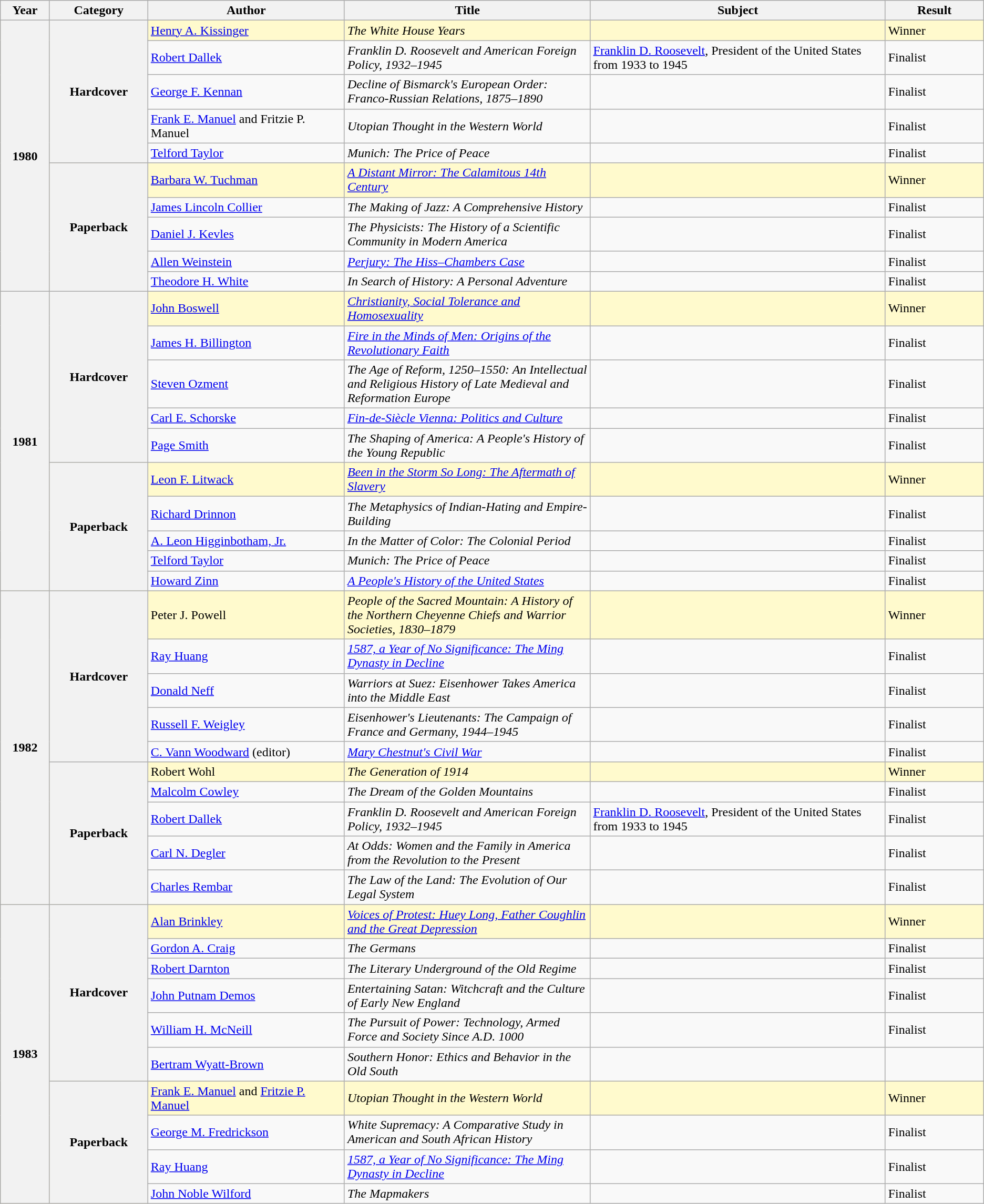<table class="wikitable">
<tr>
<th scope="col" width="5%">Year</th>
<th scope="col" width=10%">Category</th>
<th scope="col" width="20%">Author</th>
<th scope="col" width="25%">Title</th>
<th scope="col" width="30%">Subject</th>
<th scope="col" width="10%">Result</th>
</tr>
<tr style="background:LemonChiffon;" color:black>
<th rowspan="10">1980</th>
<th rowspan="5">Hardcover</th>
<td><a href='#'>Henry A. Kissinger</a></td>
<td><em>The White House Years</em></td>
<td></td>
<td>Winner</td>
</tr>
<tr>
<td><a href='#'>Robert Dallek</a></td>
<td><em>Franklin D. Roosevelt and American Foreign Policy, 1932–1945</em></td>
<td><a href='#'>Franklin D. Roosevelt</a>, President of the United States from 1933 to 1945</td>
<td>Finalist</td>
</tr>
<tr>
<td><a href='#'>George F. Kennan</a></td>
<td><em>Decline of Bismarck's European Order: Franco-Russian Relations, 1875–1890</em></td>
<td></td>
<td>Finalist</td>
</tr>
<tr>
<td><a href='#'>Frank E. Manuel</a> and Fritzie P. Manuel</td>
<td><em>Utopian Thought in the Western World</em></td>
<td></td>
<td>Finalist</td>
</tr>
<tr>
<td><a href='#'>Telford Taylor</a></td>
<td><em>Munich: The Price of Peace</em></td>
<td></td>
<td>Finalist</td>
</tr>
<tr style="background:LemonChiffon;" color:black>
<th rowspan="5">Paperback</th>
<td><a href='#'>Barbara W. Tuchman</a></td>
<td><em><a href='#'>A Distant Mirror: The Calamitous 14th Century</a></em></td>
<td></td>
<td>Winner</td>
</tr>
<tr>
<td><a href='#'>James Lincoln Collier</a></td>
<td><em>The Making of Jazz: A Comprehensive History</em></td>
<td></td>
<td>Finalist</td>
</tr>
<tr>
<td><a href='#'>Daniel J. Kevles</a></td>
<td><em>The Physicists: The History of a Scientific Community in Modern America</em></td>
<td></td>
<td>Finalist</td>
</tr>
<tr>
<td><a href='#'>Allen Weinstein</a></td>
<td><em><a href='#'>Perjury: The Hiss–Chambers Case</a></em></td>
<td></td>
<td>Finalist</td>
</tr>
<tr>
<td><a href='#'>Theodore H. White</a></td>
<td><em>In Search of History: A Personal Adventure</em></td>
<td></td>
<td>Finalist</td>
</tr>
<tr style="background:LemonChiffon;" color:black>
<th rowspan="10">1981</th>
<th rowspan="5">Hardcover</th>
<td><a href='#'>John Boswell</a></td>
<td><em><a href='#'>Christianity, Social Tolerance and Homosexuality</a></em></td>
<td></td>
<td>Winner</td>
</tr>
<tr>
<td><a href='#'>James H. Billington</a></td>
<td><em><a href='#'>Fire in the Minds of Men: Origins of the Revolutionary Faith</a></em></td>
<td></td>
<td>Finalist</td>
</tr>
<tr>
<td><a href='#'>Steven Ozment</a></td>
<td><em>The Age of Reform, 1250–1550: An Intellectual and Religious History of Late Medieval and Reformation Europe</em></td>
<td></td>
<td>Finalist</td>
</tr>
<tr>
<td><a href='#'>Carl E. Schorske</a></td>
<td><em><a href='#'>Fin-de-Siècle Vienna: Politics and Culture</a></em></td>
<td></td>
<td>Finalist</td>
</tr>
<tr>
<td><a href='#'>Page Smith</a></td>
<td><em>The Shaping of America: A People's History of the Young Republic</em></td>
<td></td>
<td>Finalist</td>
</tr>
<tr style="background:LemonChiffon;" color:black>
<th rowspan="5">Paperback</th>
<td><a href='#'>Leon F. Litwack</a></td>
<td><em><a href='#'>Been in the Storm So Long: The Aftermath of Slavery</a></em></td>
<td></td>
<td>Winner</td>
</tr>
<tr>
<td><a href='#'>Richard Drinnon</a></td>
<td><em>The Metaphysics of Indian-Hating and Empire-Building</em></td>
<td></td>
<td>Finalist</td>
</tr>
<tr>
<td><a href='#'>A. Leon Higginbotham, Jr.</a></td>
<td><em>In the Matter of Color: The Colonial Period</em></td>
<td></td>
<td>Finalist</td>
</tr>
<tr>
<td><a href='#'>Telford Taylor</a></td>
<td><em>Munich: The Price of Peace</em></td>
<td></td>
<td>Finalist</td>
</tr>
<tr>
<td><a href='#'>Howard Zinn</a></td>
<td><em><a href='#'>A People's History of the United States</a></em></td>
<td></td>
<td>Finalist</td>
</tr>
<tr style="background:LemonChiffon;" color:black>
<th rowspan="10">1982</th>
<th rowspan="5">Hardcover</th>
<td>Peter J. Powell</td>
<td><em>People of the Sacred Mountain: A History of the Northern Cheyenne Chiefs and Warrior Societies, 1830–1879</em></td>
<td></td>
<td>Winner</td>
</tr>
<tr>
<td><a href='#'>Ray Huang</a></td>
<td><em><a href='#'>1587, a Year of No Significance: The Ming Dynasty in Decline</a></em></td>
<td></td>
<td>Finalist</td>
</tr>
<tr>
<td><a href='#'>Donald Neff</a></td>
<td><em>Warriors at Suez: Eisenhower Takes America into the Middle East</em></td>
<td></td>
<td>Finalist</td>
</tr>
<tr>
<td><a href='#'>Russell F. Weigley</a></td>
<td><em>Eisenhower's Lieutenants: The Campaign of France and Germany, 1944–1945</em></td>
<td></td>
<td>Finalist</td>
</tr>
<tr>
<td><a href='#'>C. Vann Woodward</a> (editor)</td>
<td><em><a href='#'>Mary Chestnut's Civil War</a></em></td>
<td></td>
<td>Finalist</td>
</tr>
<tr style="background:LemonChiffon;" color:black>
<th rowspan="5">Paperback</th>
<td>Robert Wohl</td>
<td><em>The Generation of 1914</em></td>
<td></td>
<td>Winner</td>
</tr>
<tr>
<td><a href='#'>Malcolm Cowley</a></td>
<td><em>The Dream of the Golden Mountains</em></td>
<td></td>
<td>Finalist</td>
</tr>
<tr>
<td><a href='#'>Robert Dallek</a></td>
<td><em>Franklin D. Roosevelt and American Foreign Policy, 1932–1945</em></td>
<td><a href='#'>Franklin D. Roosevelt</a>, President of the United States from 1933 to 1945</td>
<td>Finalist</td>
</tr>
<tr>
<td><a href='#'>Carl N. Degler</a></td>
<td><em>At Odds: Women and the Family in America from the Revolution to the Present</em></td>
<td></td>
<td>Finalist</td>
</tr>
<tr>
<td><a href='#'>Charles Rembar</a></td>
<td><em>The Law of the Land: The Evolution of Our Legal System</em></td>
<td></td>
<td>Finalist</td>
</tr>
<tr style="background:LemonChiffon;" color:black>
<th rowspan="10">1983</th>
<th rowspan="6">Hardcover</th>
<td><a href='#'>Alan Brinkley</a></td>
<td><em><a href='#'>Voices of Protest: Huey Long, Father Coughlin and the Great Depression</a></em></td>
<td></td>
<td>Winner</td>
</tr>
<tr>
<td><a href='#'>Gordon A. Craig</a></td>
<td><em>The Germans</em></td>
<td></td>
<td>Finalist</td>
</tr>
<tr>
<td><a href='#'>Robert Darnton</a></td>
<td><em>The Literary Underground of the Old Regime</em></td>
<td></td>
<td>Finalist</td>
</tr>
<tr>
<td><a href='#'>John Putnam Demos</a></td>
<td><em>Entertaining Satan: Witchcraft and the Culture of Early New England</em></td>
<td></td>
<td>Finalist</td>
</tr>
<tr>
<td><a href='#'>William H. McNeill</a></td>
<td><em>The Pursuit of Power: Technology, Armed Force and Society Since A.D. 1000</em></td>
<td></td>
<td>Finalist</td>
</tr>
<tr>
<td><a href='#'>Bertram Wyatt-Brown</a></td>
<td><em>Southern Honor: Ethics and Behavior in the Old South</em></td>
<td></td>
<td></td>
</tr>
<tr style="background:LemonChiffon;" color:black>
<th rowspan="4">Paperback</th>
<td><a href='#'>Frank E. Manuel</a> and <a href='#'>Fritzie P. Manuel</a></td>
<td><em>Utopian Thought in the Western World</em></td>
<td></td>
<td>Winner</td>
</tr>
<tr>
<td><a href='#'>George M. Fredrickson</a></td>
<td><em>White Supremacy: A Comparative Study in American and South African History</em></td>
<td></td>
<td>Finalist</td>
</tr>
<tr>
<td><a href='#'>Ray Huang</a></td>
<td><em><a href='#'>1587, a Year of No Significance: The Ming Dynasty in Decline</a></em></td>
<td></td>
<td>Finalist</td>
</tr>
<tr>
<td><a href='#'>John Noble Wilford</a></td>
<td><em>The Mapmakers</em></td>
<td></td>
<td>Finalist</td>
</tr>
</table>
